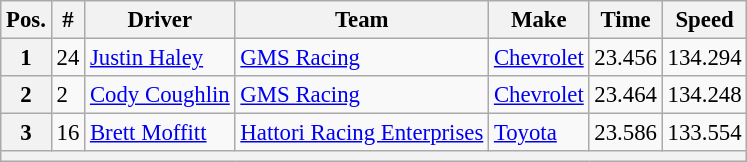<table class="wikitable" style="font-size:95%">
<tr>
<th>Pos.</th>
<th>#</th>
<th>Driver</th>
<th>Team</th>
<th>Make</th>
<th>Time</th>
<th>Speed</th>
</tr>
<tr>
<th>1</th>
<td>24</td>
<td><a href='#'>Justin Haley</a></td>
<td><a href='#'>GMS Racing</a></td>
<td><a href='#'>Chevrolet</a></td>
<td>23.456</td>
<td>134.294</td>
</tr>
<tr>
<th>2</th>
<td>2</td>
<td><a href='#'>Cody Coughlin</a></td>
<td><a href='#'>GMS Racing</a></td>
<td><a href='#'>Chevrolet</a></td>
<td>23.464</td>
<td>134.248</td>
</tr>
<tr>
<th>3</th>
<td>16</td>
<td><a href='#'>Brett Moffitt</a></td>
<td><a href='#'>Hattori Racing Enterprises</a></td>
<td><a href='#'>Toyota</a></td>
<td>23.586</td>
<td>133.554</td>
</tr>
<tr>
<th colspan="7"></th>
</tr>
</table>
